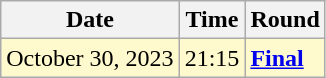<table class="wikitable">
<tr>
<th>Date</th>
<th>Time</th>
<th>Round</th>
</tr>
<tr style=background:lemonchiffon>
<td>October 30, 2023</td>
<td>21:15</td>
<td><strong><a href='#'>Final</a></strong></td>
</tr>
</table>
